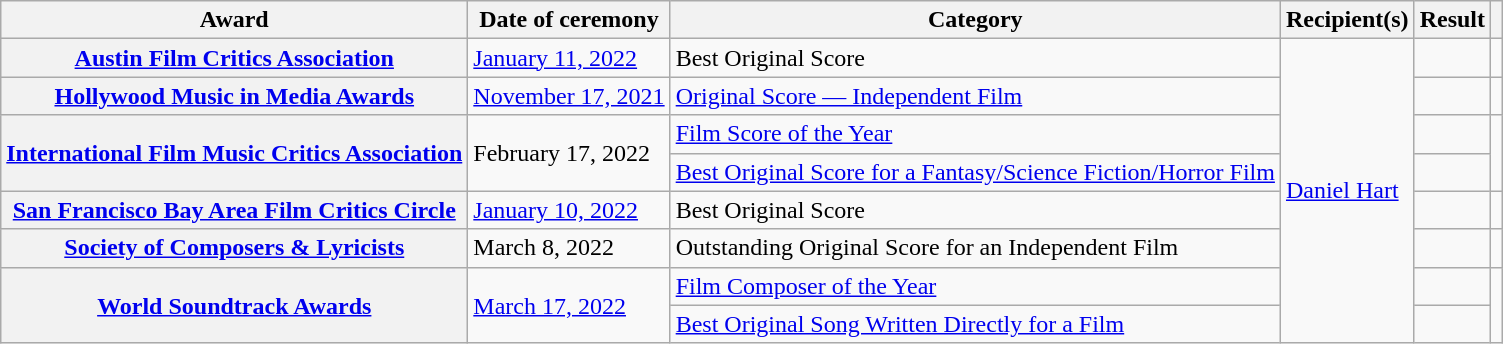<table class="sortable wikitable plainrowheaders">
<tr>
<th scope="col">Award</th>
<th scope="col">Date of ceremony</th>
<th scope="col">Category</th>
<th scope="col">Recipient(s)</th>
<th scope="col">Result</th>
<th scope="col" class="unsortable"></th>
</tr>
<tr>
<th scope="row"><a href='#'>Austin Film Critics Association</a></th>
<td><a href='#'>January 11, 2022</a></td>
<td>Best Original Score</td>
<td rowspan="8"><a href='#'>Daniel Hart</a></td>
<td></td>
<td align="center"><br></td>
</tr>
<tr>
<th scope="row"><a href='#'>Hollywood Music in Media Awards</a></th>
<td><a href='#'>November 17, 2021</a></td>
<td><a href='#'>Original Score — Independent Film</a></td>
<td></td>
<td align="center"></td>
</tr>
<tr>
<th rowspan="2" scope="row"><a href='#'>International Film Music Critics Association</a></th>
<td rowspan="2">February 17, 2022</td>
<td><a href='#'>Film Score of the Year</a></td>
<td></td>
<td rowspan="2" align="center"></td>
</tr>
<tr>
<td><a href='#'>Best Original Score for a Fantasy/Science Fiction/Horror Film</a></td>
<td></td>
</tr>
<tr>
<th scope="row"><a href='#'>San Francisco Bay Area Film Critics Circle</a></th>
<td><a href='#'>January 10, 2022</a></td>
<td>Best Original Score</td>
<td></td>
<td align="center"></td>
</tr>
<tr>
<th scope="row"><a href='#'>Society of Composers & Lyricists</a></th>
<td>March 8, 2022</td>
<td>Outstanding Original Score for an Independent Film</td>
<td></td>
<td align="center"></td>
</tr>
<tr>
<th rowspan="2" scope="row"><a href='#'>World Soundtrack Awards</a></th>
<td rowspan="2"><a href='#'>March 17, 2022</a></td>
<td><a href='#'>Film Composer of the Year</a></td>
<td></td>
<td rowspan="2" align="center"></td>
</tr>
<tr>
<td><a href='#'>Best Original Song Written Directly for a Film</a></td>
<td></td>
</tr>
</table>
